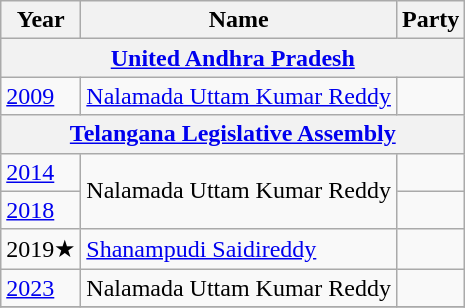<table class="wikitable sortable">
<tr>
<th>Year</th>
<th>Name</th>
<th colspan=2>Party</th>
</tr>
<tr>
<th colspan=4><a href='#'>United Andhra Pradesh</a></th>
</tr>
<tr>
<td><a href='#'>2009</a></td>
<td><a href='#'>Nalamada Uttam Kumar Reddy</a></td>
<td></td>
</tr>
<tr>
<th colspan=4><a href='#'>Telangana Legislative Assembly</a></th>
</tr>
<tr>
<td><a href='#'>2014</a></td>
<td rowspan=2>Nalamada Uttam Kumar Reddy</td>
<td></td>
</tr>
<tr>
<td><a href='#'>2018</a></td>
</tr>
<tr>
<td>2019★</td>
<td><a href='#'>Shanampudi Saidireddy</a></td>
<td></td>
</tr>
<tr>
<td><a href='#'>2023</a></td>
<td>Nalamada Uttam Kumar Reddy</td>
<td></td>
</tr>
<tr>
</tr>
</table>
